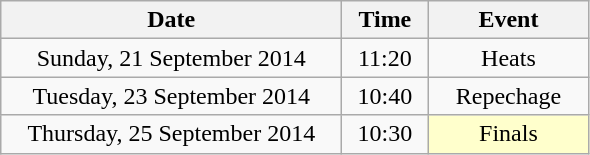<table class = "wikitable" style="text-align:center;">
<tr>
<th width=220>Date</th>
<th width=50>Time</th>
<th width=100>Event</th>
</tr>
<tr>
<td>Sunday, 21 September 2014</td>
<td>11:20</td>
<td>Heats</td>
</tr>
<tr>
<td>Tuesday, 23 September 2014</td>
<td>10:40</td>
<td>Repechage</td>
</tr>
<tr>
<td>Thursday, 25 September 2014</td>
<td>10:30</td>
<td bgcolor=ffffcc>Finals</td>
</tr>
</table>
